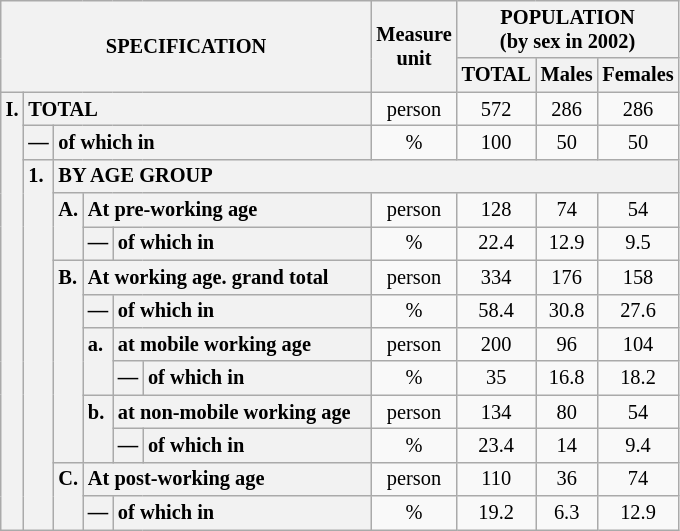<table class="wikitable" style="font-size:85%; text-align:center">
<tr>
<th rowspan="2" colspan="6">SPECIFICATION</th>
<th rowspan="2">Measure<br> unit</th>
<th colspan="3" rowspan="1">POPULATION<br> (by sex in 2002)</th>
</tr>
<tr>
<th>TOTAL</th>
<th>Males</th>
<th>Females</th>
</tr>
<tr>
<th style="text-align:left" valign="top" rowspan="13">I.</th>
<th style="text-align:left" colspan="5">TOTAL</th>
<td>person</td>
<td>572</td>
<td>286</td>
<td>286</td>
</tr>
<tr>
<th style="text-align:left" valign="top">—</th>
<th style="text-align:left" colspan="4">of which in</th>
<td>%</td>
<td>100</td>
<td>50</td>
<td>50</td>
</tr>
<tr>
<th style="text-align:left" valign="top" rowspan="11">1.</th>
<th style="text-align:left" colspan="19">BY AGE GROUP</th>
</tr>
<tr>
<th style="text-align:left" valign="top" rowspan="2">A.</th>
<th style="text-align:left" colspan="3">At pre-working age</th>
<td>person</td>
<td>128</td>
<td>74</td>
<td>54</td>
</tr>
<tr>
<th style="text-align:left" valign="top">—</th>
<th style="text-align:left" valign="top" colspan="2">of which in</th>
<td>%</td>
<td>22.4</td>
<td>12.9</td>
<td>9.5</td>
</tr>
<tr>
<th style="text-align:left" valign="top" rowspan="6">B.</th>
<th style="text-align:left" colspan="3">At working age. grand total</th>
<td>person</td>
<td>334</td>
<td>176</td>
<td>158</td>
</tr>
<tr>
<th style="text-align:left" valign="top">—</th>
<th style="text-align:left" valign="top" colspan="2">of which in</th>
<td>%</td>
<td>58.4</td>
<td>30.8</td>
<td>27.6</td>
</tr>
<tr>
<th style="text-align:left" valign="top" rowspan="2">a.</th>
<th style="text-align:left" colspan="2">at mobile working age</th>
<td>person</td>
<td>200</td>
<td>96</td>
<td>104</td>
</tr>
<tr>
<th style="text-align:left" valign="top">—</th>
<th style="text-align:left" valign="top" colspan="1">of which in                        </th>
<td>%</td>
<td>35</td>
<td>16.8</td>
<td>18.2</td>
</tr>
<tr>
<th style="text-align:left" valign="top" rowspan="2">b.</th>
<th style="text-align:left" colspan="2">at non-mobile working age</th>
<td>person</td>
<td>134</td>
<td>80</td>
<td>54</td>
</tr>
<tr>
<th style="text-align:left" valign="top">—</th>
<th style="text-align:left" valign="top" colspan="1">of which in                        </th>
<td>%</td>
<td>23.4</td>
<td>14</td>
<td>9.4</td>
</tr>
<tr>
<th style="text-align:left" valign="top" rowspan="2">C.</th>
<th style="text-align:left" colspan="3">At post-working age</th>
<td>person</td>
<td>110</td>
<td>36</td>
<td>74</td>
</tr>
<tr>
<th style="text-align:left" valign="top">—</th>
<th style="text-align:left" valign="top" colspan="2">of which in</th>
<td>%</td>
<td>19.2</td>
<td>6.3</td>
<td>12.9</td>
</tr>
</table>
